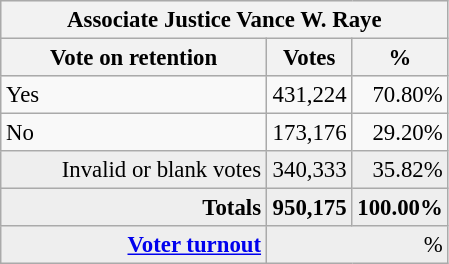<table class="wikitable" style="font-size: 95%;">
<tr style="background-color:#E9E9E9">
<th colspan=7>Associate Justice Vance W. Raye</th>
</tr>
<tr style="background-color:#E9E9E9">
<th style="width: 170px">Vote on retention</th>
<th style="width: 50px">Votes</th>
<th style="width: 40px">%</th>
</tr>
<tr>
<td>Yes</td>
<td align="right">431,224</td>
<td align="right">70.80%</td>
</tr>
<tr>
<td>No</td>
<td align="right">173,176</td>
<td align="right">29.20%</td>
</tr>
<tr bgcolor="#EEEEEE">
<td align="right">Invalid or blank votes</td>
<td align="right">340,333</td>
<td align="right">35.82%</td>
</tr>
<tr bgcolor="#EEEEEE">
<td align="right"><strong>Totals</strong></td>
<td align="right"><strong>950,175</strong></td>
<td align="right"><strong>100.00%</strong></td>
</tr>
<tr bgcolor="#EEEEEE">
<td align="right"><strong><a href='#'>Voter turnout</a></strong></td>
<td colspan="2" align="right">%</td>
</tr>
</table>
